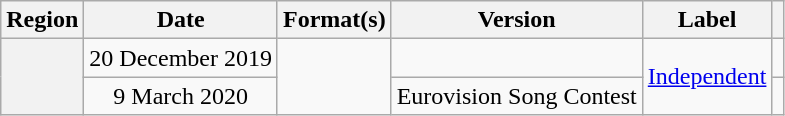<table class="wikitable plainrowheaders" style="text-align:center">
<tr>
<th scope="col">Region</th>
<th scope="col">Date</th>
<th scope="col">Format(s)</th>
<th scope="col">Version</th>
<th scope="col">Label</th>
<th scope="col"></th>
</tr>
<tr>
<th scope="row" rowspan="2"></th>
<td>20 December 2019</td>
<td rowspan="2"></td>
<td></td>
<td rowspan="2"><a href='#'>Independent</a></td>
<td></td>
</tr>
<tr>
<td>9 March 2020</td>
<td>Eurovision Song Contest</td>
<td></td>
</tr>
</table>
